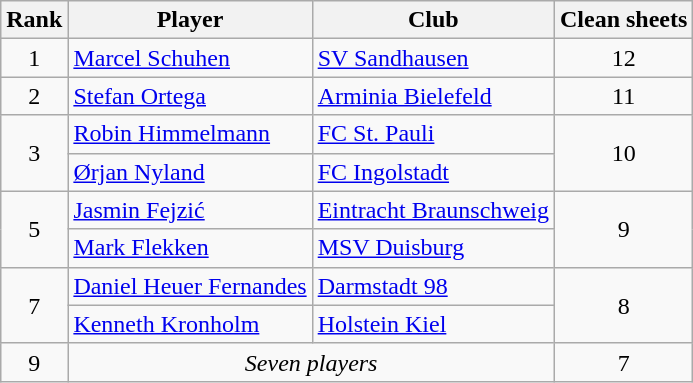<table class="wikitable" style="text-align:center">
<tr>
<th>Rank</th>
<th>Player</th>
<th>Club</th>
<th>Clean sheets</th>
</tr>
<tr>
<td>1</td>
<td align="left"> <a href='#'>Marcel Schuhen</a></td>
<td align="left"><a href='#'>SV Sandhausen</a></td>
<td>12</td>
</tr>
<tr>
<td>2</td>
<td align="left"> <a href='#'>Stefan Ortega</a></td>
<td align="left"><a href='#'>Arminia Bielefeld</a></td>
<td>11</td>
</tr>
<tr>
<td rowspan=2>3</td>
<td align="left"> <a href='#'>Robin Himmelmann</a></td>
<td align="left"><a href='#'>FC St. Pauli</a></td>
<td rowspan=2>10</td>
</tr>
<tr>
<td align="left"> <a href='#'>Ørjan Nyland</a></td>
<td align="left"><a href='#'>FC Ingolstadt</a></td>
</tr>
<tr>
<td rowspan=2>5</td>
<td align="left"> <a href='#'>Jasmin Fejzić</a></td>
<td align="left"><a href='#'>Eintracht Braunschweig</a></td>
<td rowspan=2>9</td>
</tr>
<tr>
<td align="left"> <a href='#'>Mark Flekken</a></td>
<td align="left"><a href='#'>MSV Duisburg</a></td>
</tr>
<tr>
<td rowspan=2>7</td>
<td align="left"> <a href='#'>Daniel Heuer Fernandes</a></td>
<td align="left"><a href='#'>Darmstadt 98</a></td>
<td rowspan=2>8</td>
</tr>
<tr>
<td align="left"> <a href='#'>Kenneth Kronholm</a></td>
<td align="left"><a href='#'>Holstein Kiel</a></td>
</tr>
<tr>
<td>9</td>
<td align="center" colspan=2><em>Seven players</em></td>
<td>7</td>
</tr>
</table>
